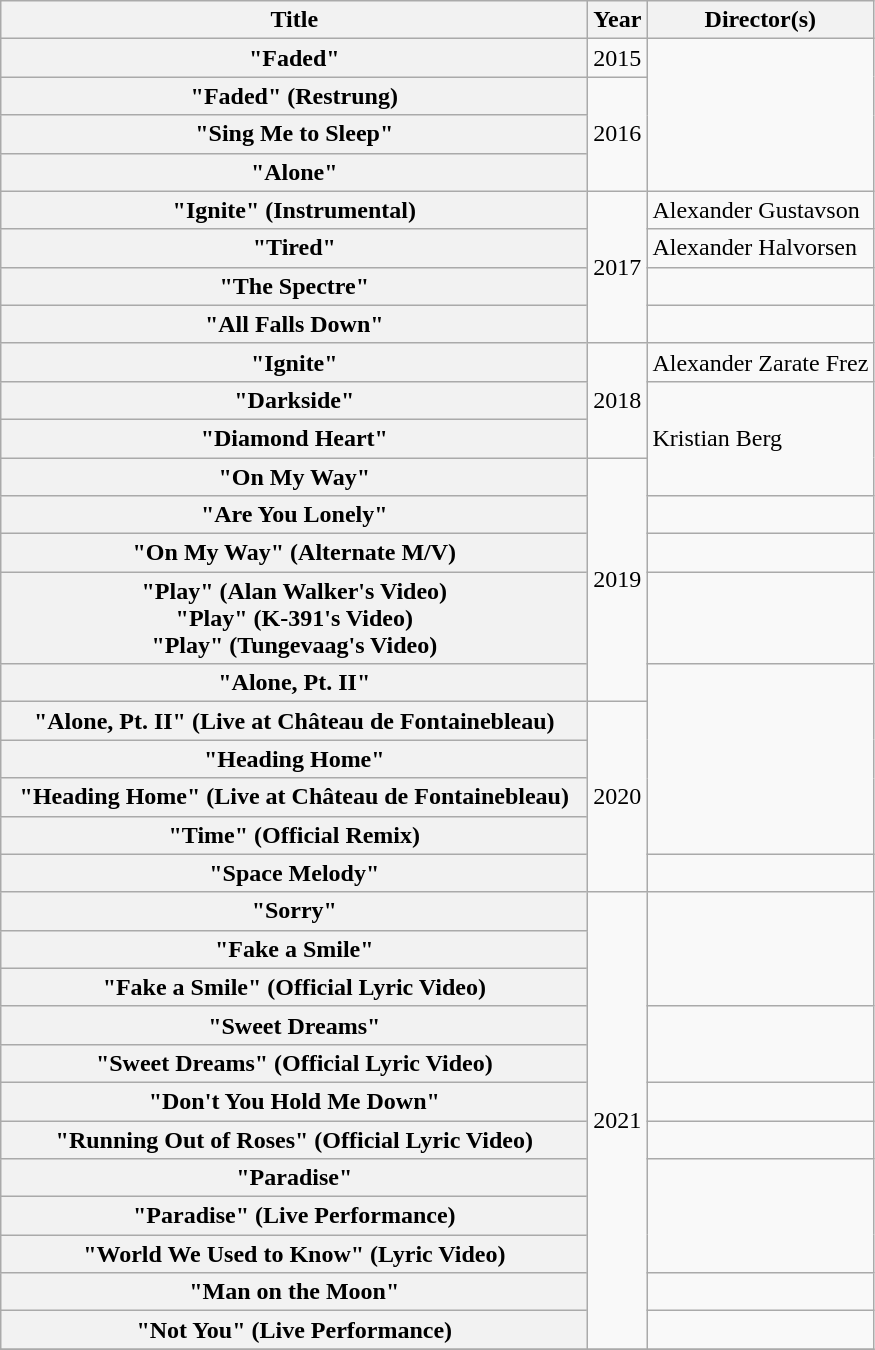<table class="wikitable plainrowheaders">
<tr>
<th style="width:24em;">Title</th>
<th style="width:1em;">Year</th>
<th scope="col">Director(s)</th>
</tr>
<tr>
<th scope="row">"Faded"</th>
<td style="text-align:center">2015</td>
<td rowspan="4"></td>
</tr>
<tr>
<th scope="row">"Faded" (Restrung)</th>
<td rowspan="3">2016</td>
</tr>
<tr>
<th scope="row">"Sing Me to Sleep"</th>
</tr>
<tr>
<th scope="row">"Alone"</th>
</tr>
<tr>
<th scope="row">"Ignite" (Instrumental)</th>
<td rowspan="4">2017</td>
<td>Alexander Gustavson</td>
</tr>
<tr>
<th scope="row">"Tired"</th>
<td>Alexander Halvorsen</td>
</tr>
<tr>
<th scope="row">"The Spectre"</th>
<td></td>
</tr>
<tr>
<th scope="row">"All Falls Down"</th>
<td></td>
</tr>
<tr>
<th scope="row">"Ignite"</th>
<td rowspan="3">2018</td>
<td>Alexander Zarate Frez</td>
</tr>
<tr>
<th scope="row">"Darkside"</th>
<td rowspan="3">Kristian Berg</td>
</tr>
<tr>
<th scope="row">"Diamond Heart"</th>
</tr>
<tr>
<th scope="row">"On My Way"</th>
<td rowspan="5">2019</td>
</tr>
<tr>
<th scope="row">"Are You Lonely"</th>
<td></td>
</tr>
<tr>
<th scope="row">"On My Way" (Alternate M/V)</th>
<td></td>
</tr>
<tr>
<th scope="row">"Play" (Alan Walker's Video)<br>"Play" (K-391's Video)<br>"Play" (Tungevaag's Video)</th>
<td></td>
</tr>
<tr>
<th scope="row">"Alone, Pt. II"</th>
<td rowspan="5"></td>
</tr>
<tr>
<th scope="row">"Alone, Pt. II" (Live at Château de Fontainebleau)</th>
<td rowspan="5">2020</td>
</tr>
<tr>
<th scope="row">"Heading Home"</th>
</tr>
<tr>
<th scope="row">"Heading Home" (Live at Château de Fontainebleau)</th>
</tr>
<tr>
<th scope="row">"Time" (Official Remix)</th>
</tr>
<tr>
<th scope="row">"Space Melody"</th>
<td></td>
</tr>
<tr>
<th scope="row">"Sorry"</th>
<td rowspan="12">2021</td>
<td rowspan="3"></td>
</tr>
<tr>
<th scope="row">"Fake a Smile"</th>
</tr>
<tr>
<th scope="row">"Fake a Smile" (Official Lyric Video)</th>
</tr>
<tr>
<th scope="row">"Sweet Dreams"</th>
<td rowspan="2"></td>
</tr>
<tr>
<th scope="row">"Sweet Dreams" (Official Lyric Video)</th>
</tr>
<tr>
<th scope="row">"Don't You Hold Me Down"</th>
<td></td>
</tr>
<tr>
<th scope="row">"Running Out of Roses" (Official Lyric Video)</th>
<td></td>
</tr>
<tr>
<th scope="row">"Paradise"</th>
<td rowspan="3"></td>
</tr>
<tr>
<th scope="row">"Paradise" (Live Performance)</th>
</tr>
<tr>
<th scope="row">"World We Used to Know" (Lyric Video)</th>
</tr>
<tr>
<th scope="row">"Man on the Moon"</th>
<td></td>
</tr>
<tr>
<th scope="row">"Not You" (Live Performance)</th>
<td></td>
</tr>
<tr>
</tr>
</table>
